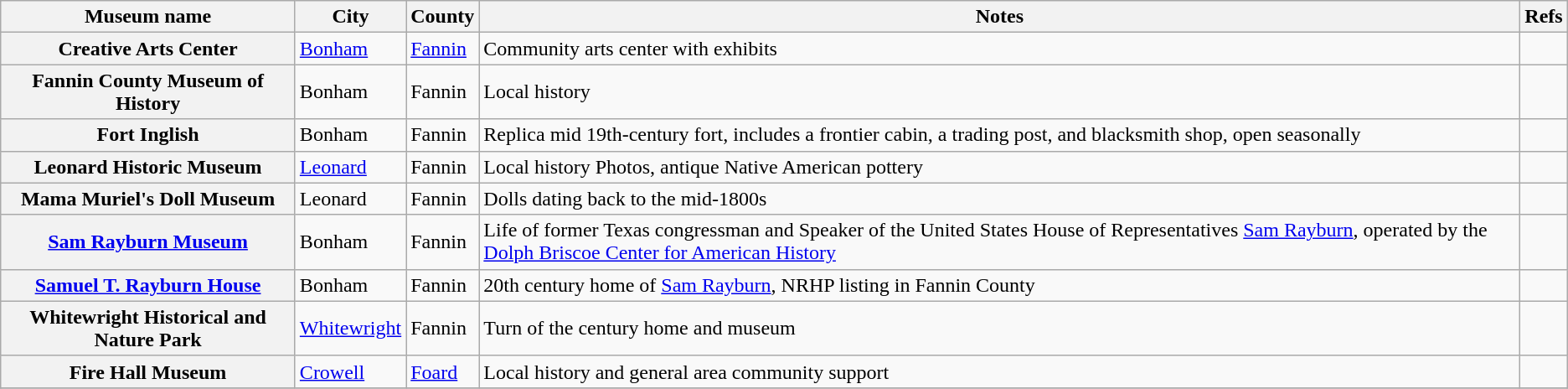<table class="wikitable sortable plainrowheaders">
<tr>
<th scope="col">Museum name</th>
<th scope="col">City</th>
<th scope="col">County</th>
<th scope="col">Notes</th>
<th scope="col" class="unsortable">Refs</th>
</tr>
<tr>
<th scope="row">Creative Arts Center</th>
<td><a href='#'>Bonham</a></td>
<td><a href='#'>Fannin</a></td>
<td>Community arts center with exhibits</td>
<td align="center"></td>
</tr>
<tr>
<th scope="row">Fannin County Museum of History</th>
<td>Bonham</td>
<td>Fannin</td>
<td>Local history</td>
<td align="center"></td>
</tr>
<tr>
<th scope="row">Fort Inglish</th>
<td>Bonham</td>
<td>Fannin</td>
<td>Replica mid 19th-century fort, includes a frontier cabin, a trading post, and blacksmith shop, open seasonally</td>
<td align="center"></td>
</tr>
<tr>
<th scope="row">Leonard Historic Museum</th>
<td><a href='#'>Leonard</a></td>
<td>Fannin</td>
<td>Local history Photos, antique Native American pottery</td>
<td align="center"></td>
</tr>
<tr>
<th scope="row">Mama Muriel's Doll Museum</th>
<td>Leonard</td>
<td>Fannin</td>
<td>Dolls dating back to the mid-1800s</td>
<td align="center"></td>
</tr>
<tr>
<th scope="row"><a href='#'>Sam Rayburn Museum</a></th>
<td>Bonham</td>
<td>Fannin</td>
<td>Life of former Texas congressman and Speaker of the United States House of Representatives <a href='#'>Sam Rayburn</a>, operated by the <a href='#'>Dolph Briscoe Center for American History</a></td>
<td align="center"></td>
</tr>
<tr>
<th scope="row"><a href='#'>Samuel T. Rayburn House</a></th>
<td>Bonham</td>
<td>Fannin</td>
<td>20th century home of <a href='#'>Sam Rayburn</a>, NRHP listing in Fannin County</td>
<td align="center"></td>
</tr>
<tr>
<th scope="row">Whitewright Historical and Nature Park</th>
<td><a href='#'>Whitewright</a></td>
<td>Fannin</td>
<td>Turn of the century home and museum</td>
<td align="center"></td>
</tr>
<tr>
<th scope="row">Fire Hall Museum</th>
<td><a href='#'>Crowell</a></td>
<td><a href='#'>Foard</a></td>
<td>Local history and general area community support</td>
<td align="center"></td>
</tr>
<tr>
</tr>
</table>
